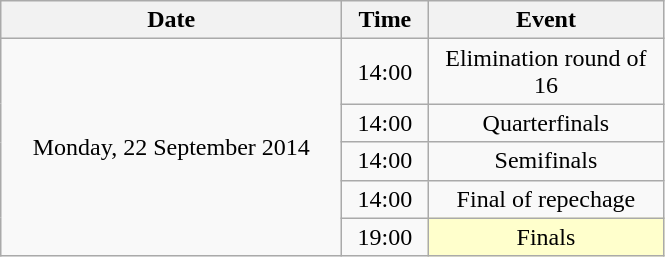<table class = "wikitable" style="text-align:center;">
<tr>
<th width=220>Date</th>
<th width=50>Time</th>
<th width=150>Event</th>
</tr>
<tr>
<td rowspan=5>Monday, 22 September 2014</td>
<td>14:00</td>
<td>Elimination round of 16</td>
</tr>
<tr>
<td>14:00</td>
<td>Quarterfinals</td>
</tr>
<tr>
<td>14:00</td>
<td>Semifinals</td>
</tr>
<tr>
<td>14:00</td>
<td>Final of repechage</td>
</tr>
<tr>
<td>19:00</td>
<td bgcolor=ffffcc>Finals</td>
</tr>
</table>
